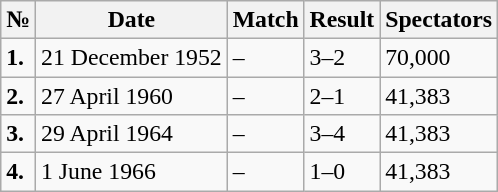<table class="wikitable" style=" text-align:left; font-size:99%;">
<tr>
<th>№</th>
<th>Date</th>
<th>Match</th>
<th>Result</th>
<th>Spectators</th>
</tr>
<tr>
<td><strong>1.</strong></td>
<td>21 December 1952</td>
<td> – </td>
<td>3–2</td>
<td>70,000</td>
</tr>
<tr>
<td><strong>2.</strong></td>
<td>27 April 1960</td>
<td> – </td>
<td>2–1</td>
<td>41,383</td>
</tr>
<tr>
<td><strong>3.</strong></td>
<td>29 April 1964</td>
<td> – </td>
<td>3–4</td>
<td>41,383</td>
</tr>
<tr>
<td><strong>4.</strong></td>
<td>1 June 1966</td>
<td> – </td>
<td>1–0</td>
<td>41,383</td>
</tr>
</table>
